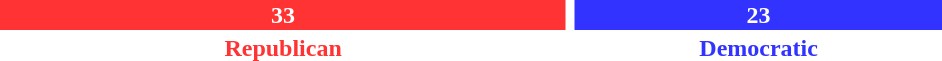<table style="width:50%">
<tr>
<td scope="row" colspan="3" style="text-align:center"></td>
</tr>
<tr>
<td scope="row" style="background:#F33; width:60.7%; text-align:center; color:white"><strong>33</strong></td>
<td style= "background:#FFFFFF; width:0%; text-align:center; color:black"></td>
<td style="background:#33F; width:39.3%; text-align:center; color:white"><strong>23</strong></td>
</tr>
<tr>
<td scope="row" style="text-align:center; color:#F33"><strong>Republican</strong></td>
<td></td>
<td style="text-align:center; color:#33F"><strong>Democratic</strong></td>
</tr>
</table>
